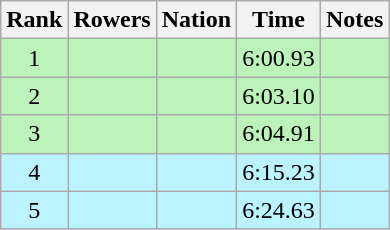<table class="wikitable sortable" style="text-align:center">
<tr>
<th>Rank</th>
<th>Rowers</th>
<th>Nation</th>
<th>Time</th>
<th>Notes</th>
</tr>
<tr bgcolor=bbf3bb>
<td>1</td>
<td align=left data-sort-value="McLaughlin, Jeffrey"></td>
<td align=left></td>
<td>6:00.93</td>
<td></td>
</tr>
<tr bgcolor=bbf3bb>
<td>2</td>
<td align=left data-sort-value="Brownlee, Scott"></td>
<td align=left></td>
<td>6:03.10</td>
<td></td>
</tr>
<tr bgcolor=bbf3bb>
<td>3</td>
<td align=left data-sort-value="Janša, Milan"></td>
<td align=left></td>
<td>6:04.91</td>
<td></td>
</tr>
<tr bgcolor=bbf3ff>
<td>4</td>
<td align=left data-sort-value="Le Lain, Jean-Pierre"></td>
<td align=left></td>
<td>6:15.23</td>
<td></td>
</tr>
<tr bgcolor=bbf3ff>
<td>5</td>
<td align=left data-sort-value="Hanuseac, Vasile"></td>
<td align=left></td>
<td>6:24.63</td>
<td></td>
</tr>
</table>
